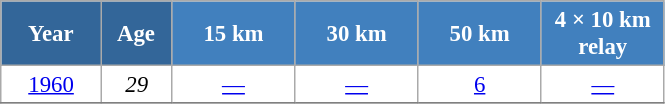<table class="wikitable" style="font-size:95%; text-align:center; border:grey solid 1px; border-collapse:collapse; background:#ffffff;">
<tr>
<th style="background-color:#369; color:white; width:60px;"> Year </th>
<th style="background-color:#369; color:white; width:40px;"> Age </th>
<th style="background-color:#4180be; color:white; width:75px;"> 15 km </th>
<th style="background-color:#4180be; color:white; width:75px;"> 30 km </th>
<th style="background-color:#4180be; color:white; width:75px;"> 50 km </th>
<th style="background-color:#4180be; color:white; width:75px;"> 4 × 10 km <br> relay </th>
</tr>
<tr>
<td><a href='#'>1960</a></td>
<td><em>29</em></td>
<td><a href='#'>—</a></td>
<td><a href='#'>—</a></td>
<td><a href='#'>6</a></td>
<td><a href='#'>—</a></td>
</tr>
<tr>
</tr>
</table>
